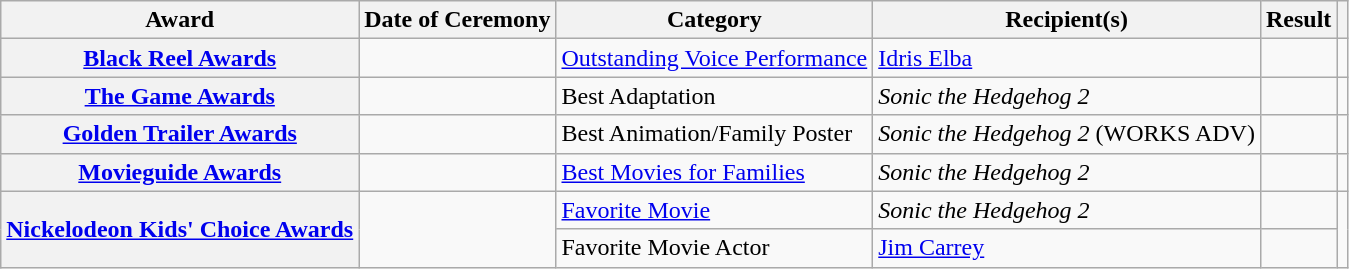<table class="wikitable sortable plainrowheaders col6center">
<tr>
<th scope="col">Award</th>
<th scope="col">Date of Ceremony</th>
<th scope="col">Category</th>
<th scope="col">Recipient(s)</th>
<th scope="col">Result</th>
<th scope="col" class="unsortable"></th>
</tr>
<tr>
<th scope="row"><a href='#'>Black Reel Awards</a></th>
<td><a href='#'></a></td>
<td><a href='#'>Outstanding Voice Performance</a></td>
<td data-sort-value="Elba, Idris"><a href='#'>Idris Elba</a></td>
<td></td>
<td><br></td>
</tr>
<tr>
<th scope="row" data-sort-value="Game Awards, The"><a href='#'>The Game Awards</a></th>
<td><a href='#'></a></td>
<td>Best Adaptation</td>
<td><em>Sonic the Hedgehog 2</em></td>
<td></td>
<td></td>
</tr>
<tr>
<th scope="row"><a href='#'>Golden Trailer Awards</a></th>
<td></td>
<td>Best Animation/Family Poster</td>
<td><em>Sonic the Hedgehog 2</em> (WORKS ADV)</td>
<td></td>
<td><br></td>
</tr>
<tr>
<th scope="row"><a href='#'>Movieguide Awards</a></th>
<td><a href='#'></a></td>
<td><a href='#'>Best Movies for Families</a></td>
<td><em>Sonic the Hedgehog 2</em></td>
<td></td>
<td></td>
</tr>
<tr>
<th rowspan="2" scope="rowgroup"><a href='#'>Nickelodeon Kids' Choice Awards</a></th>
<td rowspan="2"><a href='#'></a></td>
<td><a href='#'>Favorite Movie</a></td>
<td><em>Sonic the Hedgehog 2</em></td>
<td></td>
<td rowspan=2></td>
</tr>
<tr>
<td>Favorite Movie Actor</td>
<td data-sort-value="Carrey, Jim"><a href='#'>Jim Carrey</a></td>
<td></td>
</tr>
</table>
